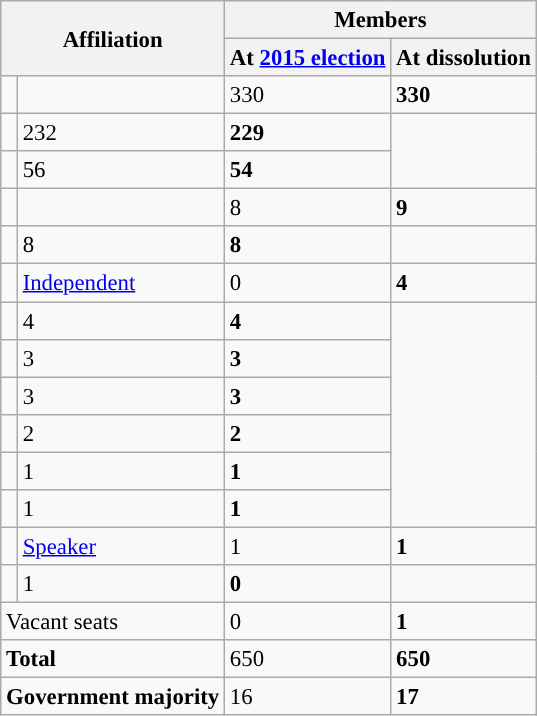<table class="wikitable" border="1" style="font-size:95%;">
<tr>
<th colspan="2" rowspan="2" style="text-align:center;vertical-align:middle;">Affiliation</th>
<th colspan="2" style="vertical-align:top;">Members</th>
</tr>
<tr>
<th>At <a href='#'>2015 election</a></th>
<th>At dissolution</th>
</tr>
<tr>
<td style="width: 4px" style="background-color:"></td>
<td style="text-align: left;" scope="row"><a href='#'></a></td>
<td>330</td>
<td><strong>330</strong></td>
</tr>
<tr>
<td></td>
<td>232</td>
<td><strong>229</strong></td>
</tr>
<tr>
<td></td>
<td>56</td>
<td><strong>54</strong></td>
</tr>
<tr>
<td style="width: 4px" style="background-color:"></td>
<td style="text-align: left;" scope="row"><a href='#'></a></td>
<td>8</td>
<td><strong>9</strong></td>
</tr>
<tr>
<td></td>
<td>8</td>
<td><strong>8</strong></td>
</tr>
<tr>
<td style="background-color:"> </td>
<td><a href='#'>Independent</a></td>
<td>0</td>
<td><strong>4</strong></td>
</tr>
<tr>
<td></td>
<td>4</td>
<td><strong>4</strong></td>
</tr>
<tr>
<td></td>
<td>3</td>
<td><strong>3</strong></td>
</tr>
<tr>
<td></td>
<td>3</td>
<td><strong>3</strong></td>
</tr>
<tr>
<td></td>
<td>2</td>
<td><strong>2</strong></td>
</tr>
<tr>
<td></td>
<td>1</td>
<td><strong>1</strong></td>
</tr>
<tr>
<td></td>
<td>1</td>
<td><strong>1</strong></td>
</tr>
<tr>
<td style="background-color:"> </td>
<td><a href='#'>Speaker</a></td>
<td>1</td>
<td><strong>1</strong></td>
</tr>
<tr>
<td></td>
<td>1</td>
<td><strong>0</strong></td>
</tr>
<tr>
<td colspan=2>Vacant seats</td>
<td>0</td>
<td><strong>1</strong></td>
</tr>
<tr>
<td colspan="2" rowspan="1"><strong>Total</strong></td>
<td>650</td>
<td><strong>650</strong></td>
</tr>
<tr>
<td colspan="2" rowspan="1"><strong>Government majority</strong></td>
<td>16</td>
<td><strong>17</strong></td>
</tr>
</table>
